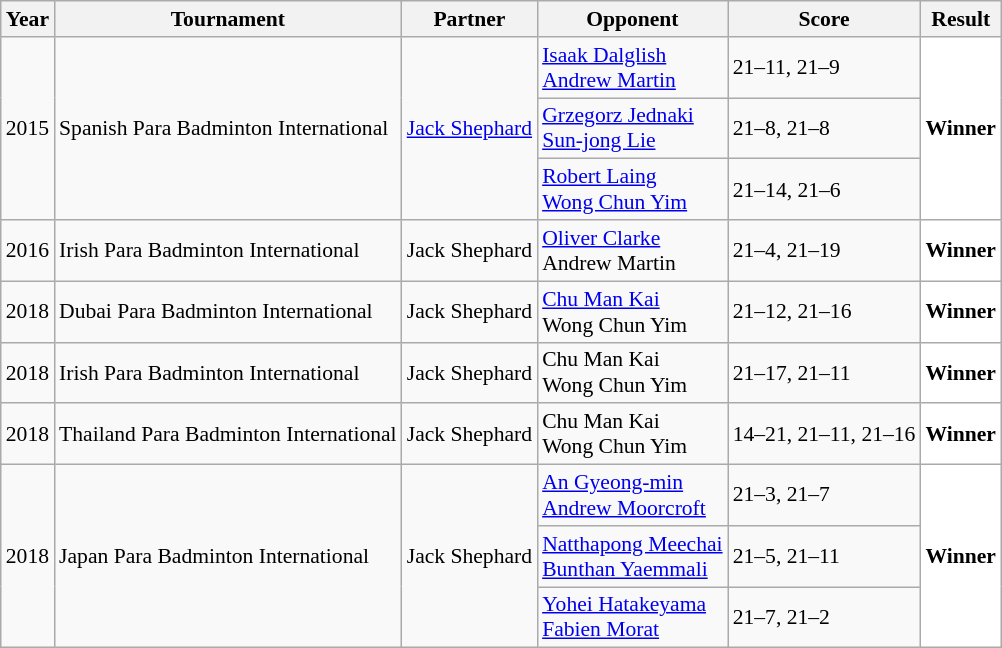<table class="sortable wikitable" style="font-size: 90%;">
<tr>
<th>Year</th>
<th>Tournament</th>
<th>Partner</th>
<th>Opponent</th>
<th>Score</th>
<th>Result</th>
</tr>
<tr>
<td rowspan="3" align="center">2015</td>
<td rowspan="3" align="left">Spanish Para Badminton International</td>
<td rowspan="3"> <a href='#'>Jack Shephard</a></td>
<td align="left"> <a href='#'>Isaak Dalglish</a><br> <a href='#'>Andrew Martin</a></td>
<td align="left">21–11, 21–9</td>
<td rowspan="3" style="text-align:left; background:white"> <strong>Winner</strong></td>
</tr>
<tr>
<td align="left"> <a href='#'>Grzegorz Jednaki</a><br> <a href='#'>Sun-jong Lie</a></td>
<td align="left">21–8, 21–8</td>
</tr>
<tr>
<td align="left"> <a href='#'>Robert Laing</a><br> <a href='#'>Wong Chun Yim</a></td>
<td align="left">21–14, 21–6</td>
</tr>
<tr>
<td align="center">2016</td>
<td align="left">Irish Para Badminton International</td>
<td> Jack Shephard</td>
<td align="left"> <a href='#'>Oliver Clarke</a><br> Andrew Martin</td>
<td align="left">21–4, 21–19</td>
<td style="text-align:left; background:white"> <strong>Winner</strong></td>
</tr>
<tr>
<td align="center">2018</td>
<td align="left">Dubai Para Badminton International</td>
<td> Jack Shephard</td>
<td align="left"> <a href='#'>Chu Man Kai</a><br> Wong Chun Yim</td>
<td align="left">21–12, 21–16</td>
<td style="text-align:left; background:white"> <strong>Winner</strong></td>
</tr>
<tr>
<td align="center">2018</td>
<td align="left">Irish Para Badminton International</td>
<td> Jack Shephard</td>
<td align="left"> Chu Man Kai<br> Wong Chun Yim</td>
<td align="left">21–17, 21–11</td>
<td style="text-align:left; background:white"> <strong>Winner</strong></td>
</tr>
<tr>
<td align="center">2018</td>
<td align="left">Thailand Para Badminton International</td>
<td> Jack Shephard</td>
<td align="left"> Chu Man Kai<br> Wong Chun Yim</td>
<td align="left">14–21, 21–11, 21–16</td>
<td style="text-align:left; background:white"> <strong>Winner</strong></td>
</tr>
<tr>
<td rowspan="3" align="center">2018</td>
<td rowspan="3" align="left">Japan Para Badminton International</td>
<td rowspan="3"> Jack Shephard</td>
<td align="left"> <a href='#'>An Gyeong-min</a><br> <a href='#'>Andrew Moorcroft</a></td>
<td align="left">21–3, 21–7</td>
<td rowspan="3" style="text-align:left; background:white"> <strong>Winner</strong></td>
</tr>
<tr>
<td align="left"> <a href='#'>Natthapong Meechai</a><br> <a href='#'>Bunthan Yaemmali</a></td>
<td align="left">21–5, 21–11</td>
</tr>
<tr>
<td align="left"> <a href='#'>Yohei Hatakeyama</a><br> <a href='#'>Fabien Morat</a></td>
<td align="left">21–7, 21–2</td>
</tr>
</table>
